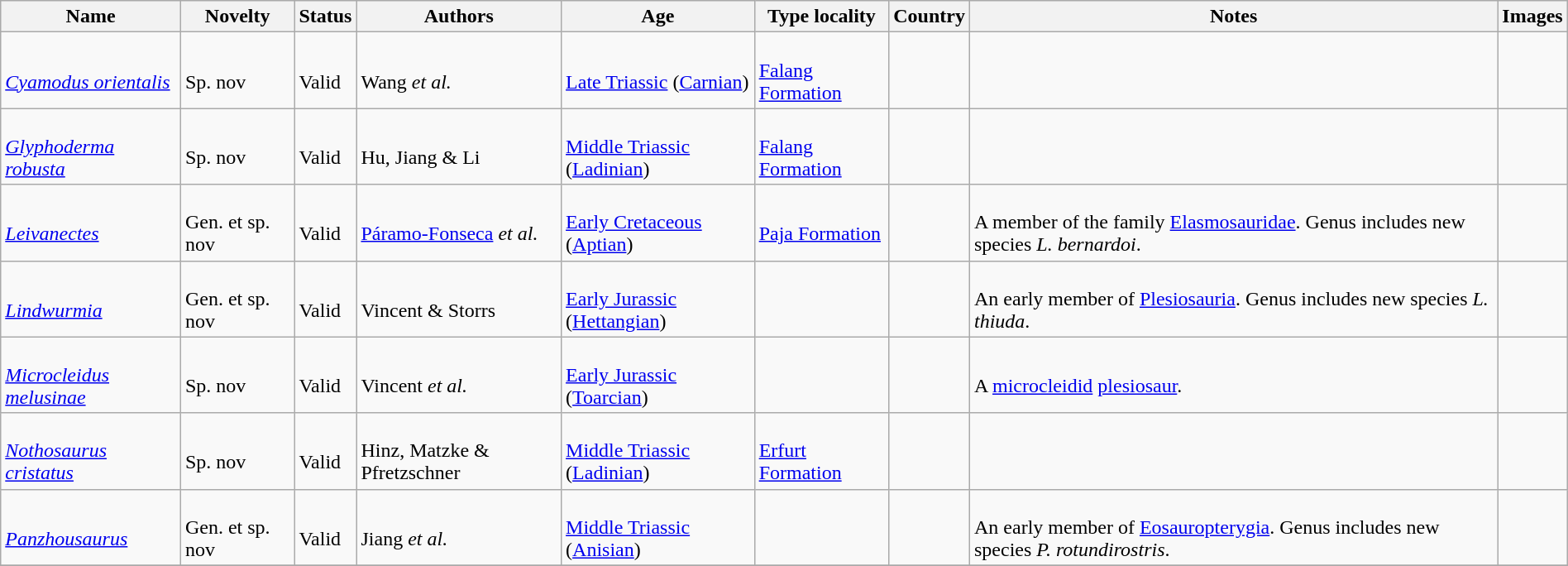<table class="wikitable sortable" align="center" width="100%">
<tr>
<th>Name</th>
<th>Novelty</th>
<th>Status</th>
<th>Authors</th>
<th>Age</th>
<th>Type locality</th>
<th>Country</th>
<th>Notes</th>
<th>Images</th>
</tr>
<tr>
<td><br><em><a href='#'>Cyamodus orientalis</a></em> </td>
<td><br>Sp. nov</td>
<td><br>Valid</td>
<td><br>Wang <em>et al.</em></td>
<td><br><a href='#'>Late Triassic</a> (<a href='#'>Carnian</a>)</td>
<td><br><a href='#'>Falang Formation</a></td>
<td><br></td>
<td></td>
<td></td>
</tr>
<tr>
<td><br><em><a href='#'>Glyphoderma robusta</a></em> </td>
<td><br>Sp. nov</td>
<td><br>Valid</td>
<td><br>Hu, Jiang & Li</td>
<td><br><a href='#'>Middle Triassic</a> (<a href='#'>Ladinian</a>)</td>
<td><br><a href='#'>Falang Formation</a></td>
<td><br></td>
<td></td>
<td></td>
</tr>
<tr>
<td><br><em><a href='#'>Leivanectes</a></em></td>
<td><br>Gen. et sp. nov</td>
<td><br>Valid</td>
<td><br><a href='#'>Páramo-Fonseca</a> <em>et al.</em></td>
<td><br><a href='#'>Early Cretaceous</a> (<a href='#'>Aptian</a>)</td>
<td><br><a href='#'>Paja Formation</a></td>
<td><br></td>
<td><br>A member of the family <a href='#'>Elasmosauridae</a>. Genus includes new species <em>L. bernardoi</em>.</td>
<td></td>
</tr>
<tr>
<td><br><em><a href='#'>Lindwurmia</a></em></td>
<td><br>Gen. et sp. nov</td>
<td><br>Valid</td>
<td><br>Vincent & Storrs</td>
<td><br><a href='#'>Early Jurassic</a> (<a href='#'>Hettangian</a>)</td>
<td></td>
<td><br></td>
<td><br>An early member of <a href='#'>Plesiosauria</a>. Genus includes new species <em>L. thiuda</em>.</td>
<td></td>
</tr>
<tr>
<td><br><em><a href='#'>Microcleidus melusinae</a></em> </td>
<td><br>Sp. nov</td>
<td><br>Valid</td>
<td><br>Vincent <em>et al.</em></td>
<td><br><a href='#'>Early Jurassic</a> (<a href='#'>Toarcian</a>)</td>
<td></td>
<td><br></td>
<td><br>A <a href='#'>microcleidid</a> <a href='#'>plesiosaur</a>.</td>
<td></td>
</tr>
<tr>
<td><br><em><a href='#'>Nothosaurus cristatus</a></em></td>
<td><br>Sp. nov</td>
<td><br>Valid</td>
<td><br>Hinz, Matzke & Pfretzschner</td>
<td><br><a href='#'>Middle Triassic</a> (<a href='#'>Ladinian</a>)</td>
<td><br><a href='#'>Erfurt Formation</a></td>
<td><br></td>
<td></td>
<td></td>
</tr>
<tr>
<td><br><em><a href='#'>Panzhousaurus</a></em></td>
<td><br>Gen. et sp. nov</td>
<td><br>Valid</td>
<td><br>Jiang <em>et al.</em></td>
<td><br><a href='#'>Middle Triassic</a> (<a href='#'>Anisian</a>)</td>
<td></td>
<td><br></td>
<td><br>An early member of <a href='#'>Eosauropterygia</a>. Genus includes new species <em>P. rotundirostris</em>.</td>
<td></td>
</tr>
<tr>
</tr>
</table>
